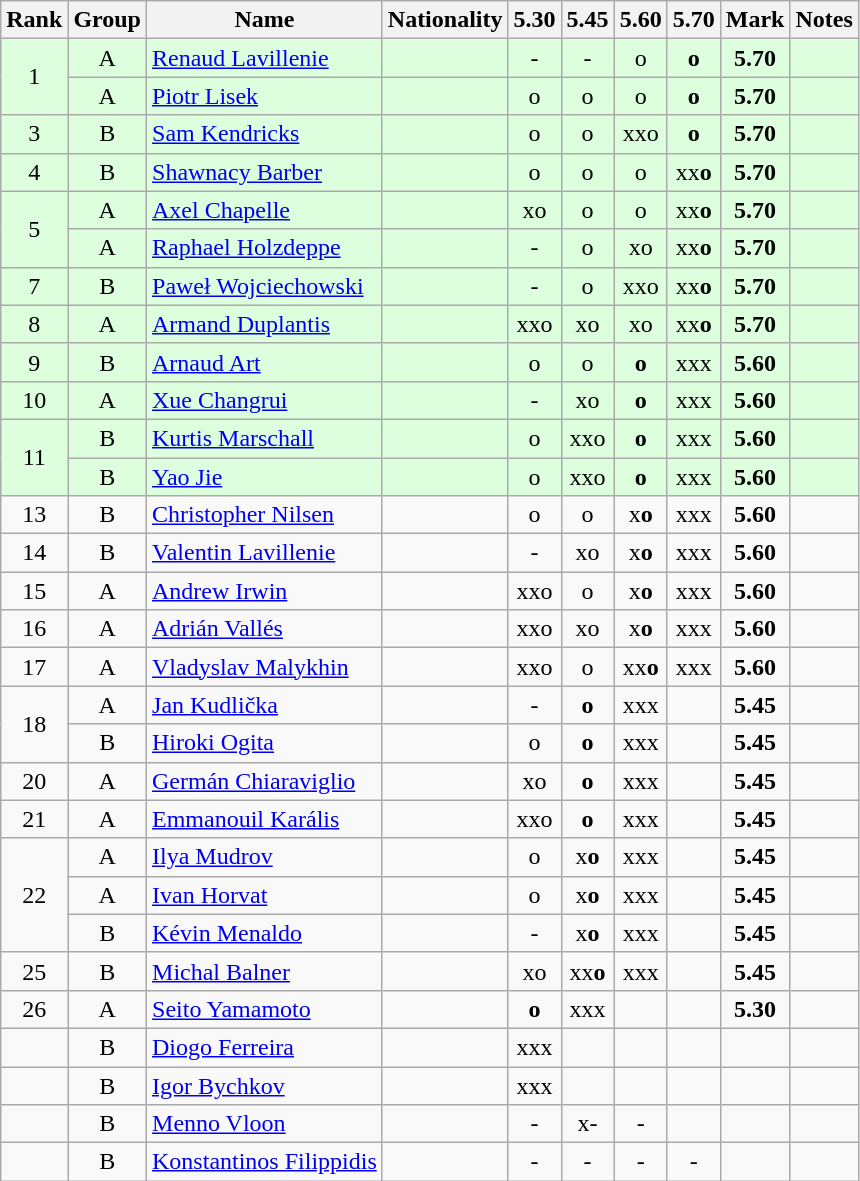<table class="wikitable sortable" style="text-align:center">
<tr>
<th>Rank</th>
<th>Group</th>
<th>Name</th>
<th>Nationality</th>
<th>5.30</th>
<th>5.45</th>
<th>5.60</th>
<th>5.70</th>
<th>Mark</th>
<th>Notes</th>
</tr>
<tr bgcolor=ddffdd>
<td rowspan=2>1</td>
<td>A</td>
<td align=left><a href='#'>Renaud Lavillenie</a></td>
<td align=left></td>
<td>-</td>
<td>-</td>
<td>o</td>
<td><strong>o</strong></td>
<td><strong>5.70</strong></td>
<td></td>
</tr>
<tr bgcolor=ddffdd>
<td>A</td>
<td align=left><a href='#'>Piotr Lisek</a></td>
<td align=left></td>
<td>o</td>
<td>o</td>
<td>o</td>
<td><strong>o</strong></td>
<td><strong>5.70</strong></td>
<td></td>
</tr>
<tr bgcolor=ddffdd>
<td>3</td>
<td>B</td>
<td align=left><a href='#'>Sam Kendricks</a></td>
<td align=left></td>
<td>o</td>
<td>o</td>
<td>xxo</td>
<td><strong>o</strong></td>
<td><strong>5.70</strong></td>
<td></td>
</tr>
<tr bgcolor=ddffdd>
<td>4</td>
<td>B</td>
<td align=left><a href='#'>Shawnacy Barber</a></td>
<td align=left></td>
<td>o</td>
<td>o</td>
<td>o</td>
<td>xx<strong>o</strong></td>
<td><strong>5.70</strong></td>
<td></td>
</tr>
<tr bgcolor=ddffdd>
<td rowspan=2>5</td>
<td>A</td>
<td align=left><a href='#'>Axel Chapelle</a></td>
<td align=left></td>
<td>xo</td>
<td>o</td>
<td>o</td>
<td>xx<strong>o</strong></td>
<td><strong>5.70</strong></td>
<td></td>
</tr>
<tr bgcolor=ddffdd>
<td>A</td>
<td align=left><a href='#'>Raphael Holzdeppe</a></td>
<td align=left></td>
<td>-</td>
<td>o</td>
<td>xo</td>
<td>xx<strong>o</strong></td>
<td><strong>5.70</strong></td>
<td></td>
</tr>
<tr bgcolor=ddffdd>
<td>7</td>
<td>B</td>
<td align=left><a href='#'>Paweł Wojciechowski</a></td>
<td align=left></td>
<td>-</td>
<td>o</td>
<td>xxo</td>
<td>xx<strong>o</strong></td>
<td><strong>5.70</strong></td>
<td></td>
</tr>
<tr bgcolor=ddffdd>
<td>8</td>
<td>A</td>
<td align=left><a href='#'>Armand Duplantis</a></td>
<td align=left></td>
<td>xxo</td>
<td>xo</td>
<td>xo</td>
<td>xx<strong>o</strong></td>
<td><strong>5.70</strong></td>
<td></td>
</tr>
<tr bgcolor=ddffdd>
<td>9</td>
<td>B</td>
<td align=left><a href='#'>Arnaud Art</a></td>
<td align=left></td>
<td>o</td>
<td>o</td>
<td><strong>o</strong></td>
<td>xxx</td>
<td><strong>5.60</strong></td>
<td></td>
</tr>
<tr bgcolor=ddffdd>
<td>10</td>
<td>A</td>
<td align=left><a href='#'>Xue Changrui</a></td>
<td align=left></td>
<td>-</td>
<td>xo</td>
<td><strong>o</strong></td>
<td>xxx</td>
<td><strong>5.60</strong></td>
<td></td>
</tr>
<tr bgcolor=ddffdd>
<td rowspan=2>11</td>
<td>B</td>
<td align=left><a href='#'>Kurtis Marschall</a></td>
<td align=left></td>
<td>o</td>
<td>xxo</td>
<td><strong>o</strong></td>
<td>xxx</td>
<td><strong>5.60</strong></td>
<td></td>
</tr>
<tr bgcolor=ddffdd>
<td>B</td>
<td align=left><a href='#'>Yao Jie</a></td>
<td align=left></td>
<td>o</td>
<td>xxo</td>
<td><strong>o</strong></td>
<td>xxx</td>
<td><strong>5.60</strong></td>
<td></td>
</tr>
<tr>
<td>13</td>
<td>B</td>
<td align=left><a href='#'>Christopher Nilsen</a></td>
<td align=left></td>
<td>o</td>
<td>o</td>
<td>x<strong>o</strong></td>
<td>xxx</td>
<td><strong>5.60</strong></td>
<td></td>
</tr>
<tr>
<td>14</td>
<td>B</td>
<td align=left><a href='#'>Valentin Lavillenie</a></td>
<td align=left></td>
<td>-</td>
<td>xo</td>
<td>x<strong>o</strong></td>
<td>xxx</td>
<td><strong>5.60</strong></td>
<td></td>
</tr>
<tr>
<td>15</td>
<td>A</td>
<td align=left><a href='#'>Andrew Irwin</a></td>
<td align=left></td>
<td>xxo</td>
<td>o</td>
<td>x<strong>o</strong></td>
<td>xxx</td>
<td><strong>5.60</strong></td>
<td></td>
</tr>
<tr>
<td>16</td>
<td>A</td>
<td align=left><a href='#'>Adrián Vallés</a></td>
<td align=left></td>
<td>xxo</td>
<td>xo</td>
<td>x<strong>o</strong></td>
<td>xxx</td>
<td><strong>5.60</strong></td>
<td></td>
</tr>
<tr>
<td>17</td>
<td>A</td>
<td align=left><a href='#'>Vladyslav Malykhin</a></td>
<td align=left></td>
<td>xxo</td>
<td>o</td>
<td>xx<strong>o</strong></td>
<td>xxx</td>
<td><strong>5.60</strong></td>
<td></td>
</tr>
<tr>
<td rowspan=2>18</td>
<td>A</td>
<td align=left><a href='#'>Jan Kudlička</a></td>
<td align=left></td>
<td>-</td>
<td><strong>o</strong></td>
<td>xxx</td>
<td></td>
<td><strong>5.45</strong></td>
<td></td>
</tr>
<tr>
<td>B</td>
<td align=left><a href='#'>Hiroki Ogita</a></td>
<td align=left></td>
<td>o</td>
<td><strong>o</strong></td>
<td>xxx</td>
<td></td>
<td><strong>5.45</strong></td>
<td></td>
</tr>
<tr>
<td>20</td>
<td>A</td>
<td align=left><a href='#'>Germán Chiaraviglio</a></td>
<td align=left></td>
<td>xo</td>
<td><strong>o</strong></td>
<td>xxx</td>
<td></td>
<td><strong>5.45</strong></td>
<td></td>
</tr>
<tr>
<td>21</td>
<td>A</td>
<td align=left><a href='#'>Emmanouil Karális</a></td>
<td align=left></td>
<td>xxo</td>
<td><strong>o</strong></td>
<td>xxx</td>
<td></td>
<td><strong>5.45</strong></td>
<td></td>
</tr>
<tr>
<td rowspan=3>22</td>
<td>A</td>
<td align=left><a href='#'>Ilya Mudrov</a></td>
<td align=left></td>
<td>o</td>
<td>x<strong>o</strong></td>
<td>xxx</td>
<td></td>
<td><strong>5.45</strong></td>
<td></td>
</tr>
<tr>
<td>A</td>
<td align=left><a href='#'>Ivan Horvat</a></td>
<td align=left></td>
<td>o</td>
<td>x<strong>o</strong></td>
<td>xxx</td>
<td></td>
<td><strong>5.45</strong></td>
<td></td>
</tr>
<tr>
<td>B</td>
<td align=left><a href='#'>Kévin Menaldo</a></td>
<td align=left></td>
<td>-</td>
<td>x<strong>o</strong></td>
<td>xxx</td>
<td></td>
<td><strong>5.45</strong></td>
<td></td>
</tr>
<tr>
<td>25</td>
<td>B</td>
<td align=left><a href='#'>Michal Balner</a></td>
<td align=left></td>
<td>xo</td>
<td>xx<strong>o</strong></td>
<td>xxx</td>
<td></td>
<td><strong>5.45</strong></td>
<td></td>
</tr>
<tr>
<td>26</td>
<td>A</td>
<td align=left><a href='#'>Seito Yamamoto</a></td>
<td align=left></td>
<td><strong>o</strong></td>
<td>xxx</td>
<td></td>
<td></td>
<td><strong>5.30</strong></td>
<td></td>
</tr>
<tr>
<td></td>
<td>B</td>
<td align=left><a href='#'>Diogo Ferreira</a></td>
<td align=left></td>
<td>xxx</td>
<td></td>
<td></td>
<td></td>
<td></td>
<td></td>
</tr>
<tr>
<td></td>
<td>B</td>
<td align=left><a href='#'>Igor Bychkov</a></td>
<td align=left></td>
<td>xxx</td>
<td></td>
<td></td>
<td></td>
<td></td>
<td></td>
</tr>
<tr>
<td></td>
<td>B</td>
<td align=left><a href='#'>Menno Vloon</a></td>
<td align=left></td>
<td>-</td>
<td>x-</td>
<td>-</td>
<td></td>
<td></td>
<td></td>
</tr>
<tr>
<td></td>
<td>B</td>
<td align=left><a href='#'>Konstantinos Filippidis</a></td>
<td align=left></td>
<td>-</td>
<td>-</td>
<td>-</td>
<td>-</td>
<td></td>
<td></td>
</tr>
</table>
